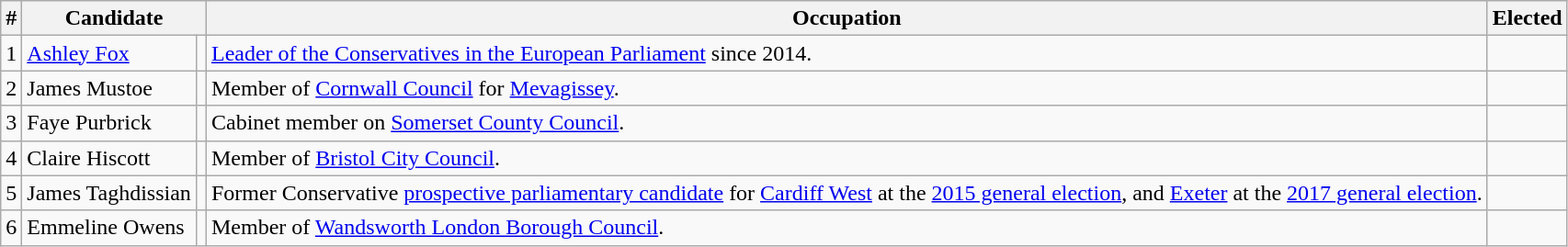<table class="wikitable">
<tr>
<th>#</th>
<th colspan="2">Candidate</th>
<th>Occupation</th>
<th>Elected</th>
</tr>
<tr>
<td>1</td>
<td><a href='#'>Ashley Fox</a></td>
<td></td>
<td><a href='#'>Leader of the Conservatives in the European Parliament</a> since 2014.</td>
<td></td>
</tr>
<tr>
<td>2</td>
<td>James Mustoe</td>
<td></td>
<td>Member of <a href='#'>Cornwall Council</a> for <a href='#'>Mevagissey</a>.</td>
<td></td>
</tr>
<tr>
<td>3</td>
<td>Faye Purbrick</td>
<td></td>
<td>Cabinet member on <a href='#'>Somerset County Council</a>.</td>
<td></td>
</tr>
<tr>
<td>4</td>
<td>Claire Hiscott</td>
<td></td>
<td>Member of <a href='#'>Bristol City Council</a>.</td>
<td></td>
</tr>
<tr>
<td>5</td>
<td>James Taghdissian</td>
<td></td>
<td>Former Conservative <a href='#'>prospective parliamentary candidate</a> for <a href='#'>Cardiff West</a> at the <a href='#'>2015 general election</a>, and <a href='#'>Exeter</a> at the <a href='#'>2017 general election</a>.</td>
<td></td>
</tr>
<tr>
<td>6</td>
<td>Emmeline Owens</td>
<td></td>
<td>Member of <a href='#'>Wandsworth London Borough Council</a>.</td>
<td></td>
</tr>
</table>
